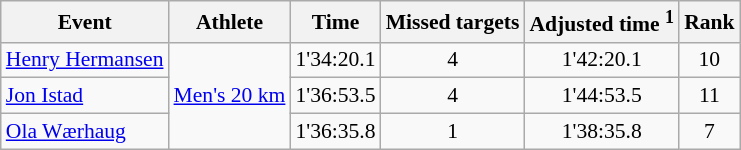<table class="wikitable" style="font-size:90%">
<tr>
<th>Event</th>
<th>Athlete</th>
<th>Time</th>
<th>Missed targets</th>
<th>Adjusted time <sup>1</sup></th>
<th>Rank</th>
</tr>
<tr>
<td><a href='#'>Henry Hermansen</a></td>
<td rowspan="3"><a href='#'>Men's 20 km</a></td>
<td align="center">1'34:20.1</td>
<td align="center">4</td>
<td align="center">1'42:20.1</td>
<td align="center">10</td>
</tr>
<tr>
<td><a href='#'>Jon Istad</a></td>
<td align="center">1'36:53.5</td>
<td align="center">4</td>
<td align="center">1'44:53.5</td>
<td align="center">11</td>
</tr>
<tr>
<td><a href='#'>Ola Wærhaug</a></td>
<td align="center">1'36:35.8</td>
<td align="center">1</td>
<td align="center">1'38:35.8</td>
<td align="center">7</td>
</tr>
</table>
